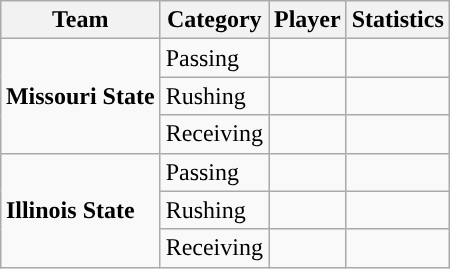<table class="wikitable" style="float: right;">
<tr>
<th>Team</th>
<th>Category</th>
<th>Player</th>
<th>Statistics</th>
</tr>
<tr>
<td rowspan=3><strong>Missouri State</strong></td>
<td>Passing</td>
<td></td>
<td></td>
</tr>
<tr>
<td>Rushing</td>
<td></td>
<td></td>
</tr>
<tr>
<td>Receiving</td>
<td></td>
<td></td>
</tr>
<tr>
<td rowspan=3><strong>Illinois State</strong></td>
<td>Passing</td>
<td></td>
<td></td>
</tr>
<tr>
<td>Rushing</td>
<td></td>
<td></td>
</tr>
<tr>
<td>Receiving</td>
<td></td>
<td></td>
</tr>
</table>
